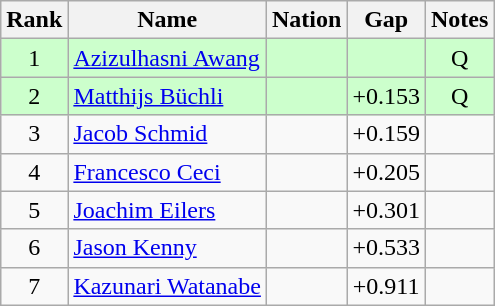<table class="wikitable sortable" style="text-align:center">
<tr>
<th>Rank</th>
<th>Name</th>
<th>Nation</th>
<th>Gap</th>
<th>Notes</th>
</tr>
<tr bgcolor=ccffcc>
<td>1</td>
<td align=left><a href='#'>Azizulhasni Awang</a></td>
<td align=left></td>
<td></td>
<td>Q</td>
</tr>
<tr bgcolor=ccffcc>
<td>2</td>
<td align=left><a href='#'>Matthijs Büchli</a></td>
<td align=left></td>
<td>+0.153</td>
<td>Q</td>
</tr>
<tr>
<td>3</td>
<td align=left><a href='#'>Jacob Schmid</a></td>
<td align=left></td>
<td>+0.159</td>
<td></td>
</tr>
<tr>
<td>4</td>
<td align=left><a href='#'>Francesco Ceci</a></td>
<td align=left></td>
<td>+0.205</td>
<td></td>
</tr>
<tr>
<td>5</td>
<td align=left><a href='#'>Joachim Eilers</a></td>
<td align=left></td>
<td>+0.301</td>
<td></td>
</tr>
<tr>
<td>6</td>
<td align=left><a href='#'>Jason Kenny</a></td>
<td align=left></td>
<td>+0.533</td>
<td></td>
</tr>
<tr>
<td>7</td>
<td align=left><a href='#'>Kazunari Watanabe</a></td>
<td align=left></td>
<td>+0.911</td>
<td></td>
</tr>
</table>
